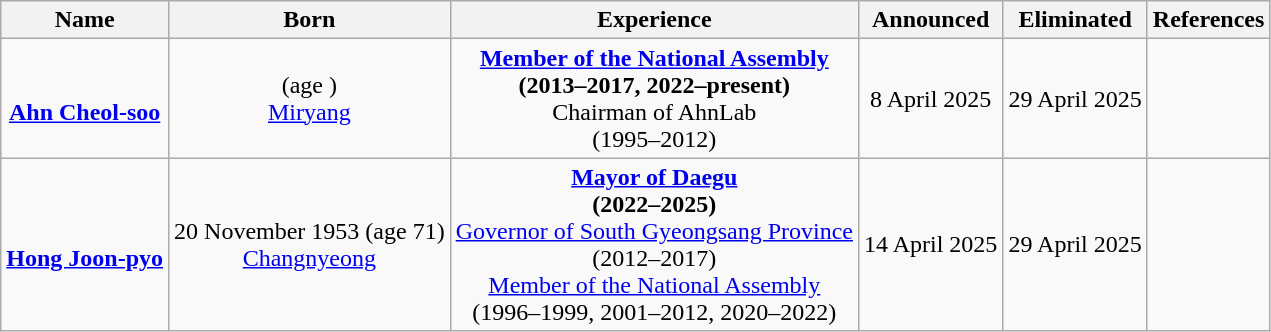<table class="wikitable" style="text-align:center;">
<tr>
<th>Name</th>
<th>Born</th>
<th>Experience</th>
<th>Announced</th>
<th>Eliminated</th>
<th>References</th>
</tr>
<tr>
<td><br><strong><a href='#'>Ahn Cheol-soo</a></strong></td>
<td> (age )<br><a href='#'>Miryang</a></td>
<td><strong><a href='#'>Member of the National Assembly</a><br> (2013–2017, 2022–present)</strong><br>Chairman of AhnLab<br> (1995–2012)</td>
<td>8 April 2025</td>
<td>29 April 2025</td>
<td></td>
</tr>
<tr>
<td><br><strong><a href='#'>Hong Joon-pyo</a></strong></td>
<td>20 November 1953 (age 71)<br><a href='#'>Changnyeong</a></td>
<td><strong><a href='#'>Mayor of Daegu</a><br> (2022–2025)</strong><br><a href='#'>Governor of South Gyeongsang Province</a><br> (2012–2017)<br><a href='#'>Member of the National Assembly</a><br> (1996–1999, 2001–2012, 2020–2022)</td>
<td>14 April 2025</td>
<td>29 April 2025<br></td>
<td></td>
</tr>
</table>
